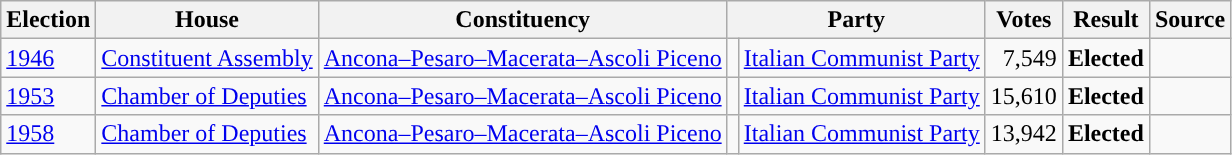<table class=wikitable>
<tr>
<th>Election</th>
<th>House</th>
<th>Constituency</th>
<th colspan=2>Party</th>
<th>Votes</th>
<th>Result</th>
<th>Source</th>
</tr>
<tr>
<td><a href='#'>1946</a></td>
<td><a href='#'>Constituent Assembly</a></td>
<td><a href='#'>Ancona–Pesaro–Macerata–Ascoli Piceno</a></td>
<td></td>
<td><a href='#'>Italian Communist Party</a></td>
<td align=right>7,549</td>
<td> <strong>Elected</strong></td>
<td></td>
</tr>
<tr>
<td><a href='#'>1953</a></td>
<td><a href='#'>Chamber of Deputies</a></td>
<td><a href='#'>Ancona–Pesaro–Macerata–Ascoli Piceno</a></td>
<td></td>
<td><a href='#'>Italian Communist Party</a></td>
<td align=right>15,610</td>
<td> <strong>Elected</strong></td>
<td></td>
</tr>
<tr>
<td><a href='#'>1958</a></td>
<td><a href='#'>Chamber of Deputies</a></td>
<td><a href='#'>Ancona–Pesaro–Macerata–Ascoli Piceno</a></td>
<td></td>
<td><a href='#'>Italian Communist Party</a></td>
<td align=right>13,942</td>
<td> <strong>Elected</strong></td>
<td></td>
</tr>
</table>
